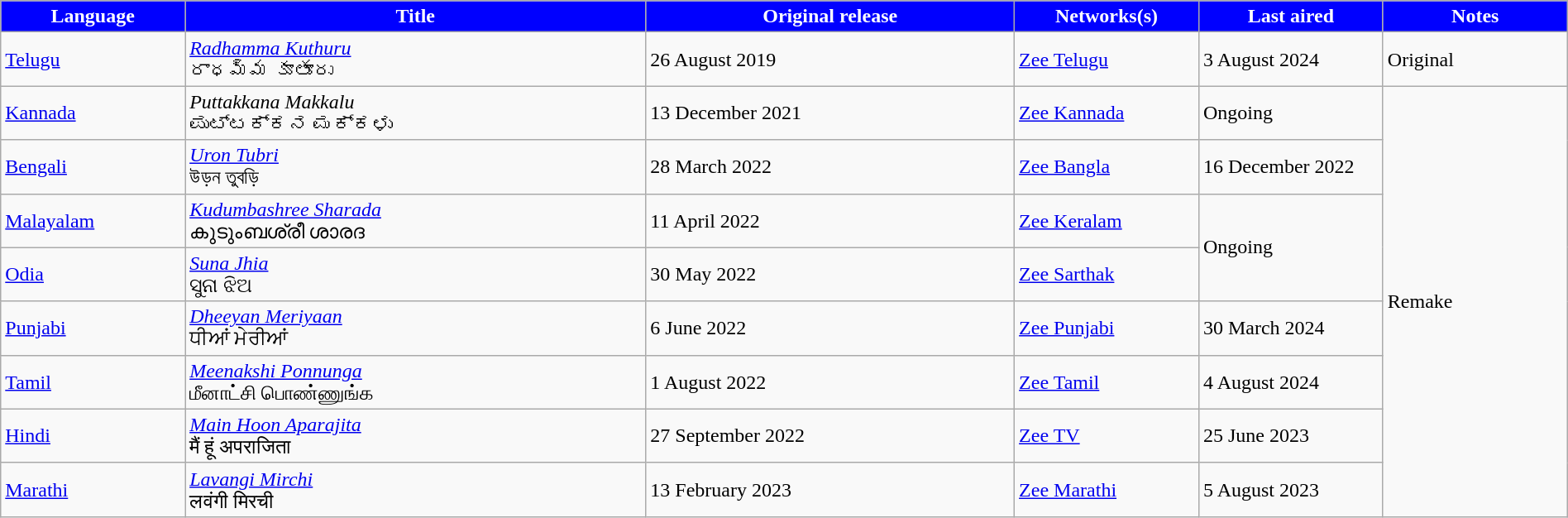<table class="wikitable" style="width: 100%; margin-right: 0%;">
<tr style="color:white">
<th style="background:Blue; width:10%;">Language</th>
<th style="background:Blue; width:25%;">Title</th>
<th style="background:Blue; width:20%;">Original release</th>
<th style="background:Blue; width:10%;">Networks(s)</th>
<th style="background:Blue; width:10%;">Last aired</th>
<th style="background:Blue; width:10%;">Notes</th>
</tr>
<tr>
<td><a href='#'>Telugu</a></td>
<td><em><a href='#'>Radhamma Kuthuru</a></em> <br> రాధమ్మ కూతూరు</td>
<td>26 August 2019</td>
<td><a href='#'>Zee Telugu</a></td>
<td>3 August 2024</td>
<td>Original</td>
</tr>
<tr>
<td><a href='#'>Kannada</a></td>
<td><em>Puttakkana Makkalu</em> <br> ಪುಟ್ಟಕ್ಕನ ಮಕ್ಕಳು</td>
<td>13 December 2021</td>
<td><a href='#'>Zee Kannada</a></td>
<td>Ongoing</td>
<td rowspan="8">Remake</td>
</tr>
<tr>
<td><a href='#'>Bengali</a></td>
<td><em><a href='#'>Uron Tubri</a></em> <br> উড়ন তুবড়ি</td>
<td>28 March 2022</td>
<td><a href='#'>Zee Bangla</a></td>
<td>16 December 2022</td>
</tr>
<tr>
<td><a href='#'>Malayalam</a></td>
<td><em><a href='#'>Kudumbashree Sharada</a></em> <br> കുടുംബശ്രീ ശാരദ</td>
<td>11 April 2022</td>
<td><a href='#'>Zee Keralam</a></td>
<td rowspan="2">Ongoing</td>
</tr>
<tr>
<td><a href='#'>Odia</a></td>
<td><em><a href='#'>Suna Jhia</a></em> <br> ସୁନା ଝିଅ</td>
<td>30 May 2022</td>
<td><a href='#'>Zee Sarthak</a></td>
</tr>
<tr>
<td><a href='#'>Punjabi</a></td>
<td><em><a href='#'>Dheeyan Meriyaan</a></em> <br> ਧੀਆਂ ਮੇਰੀਆਂ</td>
<td>6 June 2022</td>
<td><a href='#'>Zee Punjabi</a></td>
<td>30 March 2024</td>
</tr>
<tr>
<td><a href='#'>Tamil</a></td>
<td><em><a href='#'>Meenakshi Ponnunga</a></em> <br> மீனாட்சி பொண்ணுங்க</td>
<td>1 August 2022</td>
<td><a href='#'>Zee Tamil</a></td>
<td>4 August 2024</td>
</tr>
<tr>
<td><a href='#'>Hindi</a></td>
<td><em><a href='#'>Main Hoon Aparajita</a></em> <br> मैं हूं अपराजिता</td>
<td>27 September 2022</td>
<td><a href='#'>Zee TV</a></td>
<td>25 June 2023</td>
</tr>
<tr>
<td><a href='#'>Marathi</a></td>
<td><em><a href='#'>Lavangi Mirchi</a></em> <br> लवंगी मिरची</td>
<td>13 February 2023</td>
<td><a href='#'>Zee Marathi</a></td>
<td>5 August 2023</td>
</tr>
</table>
